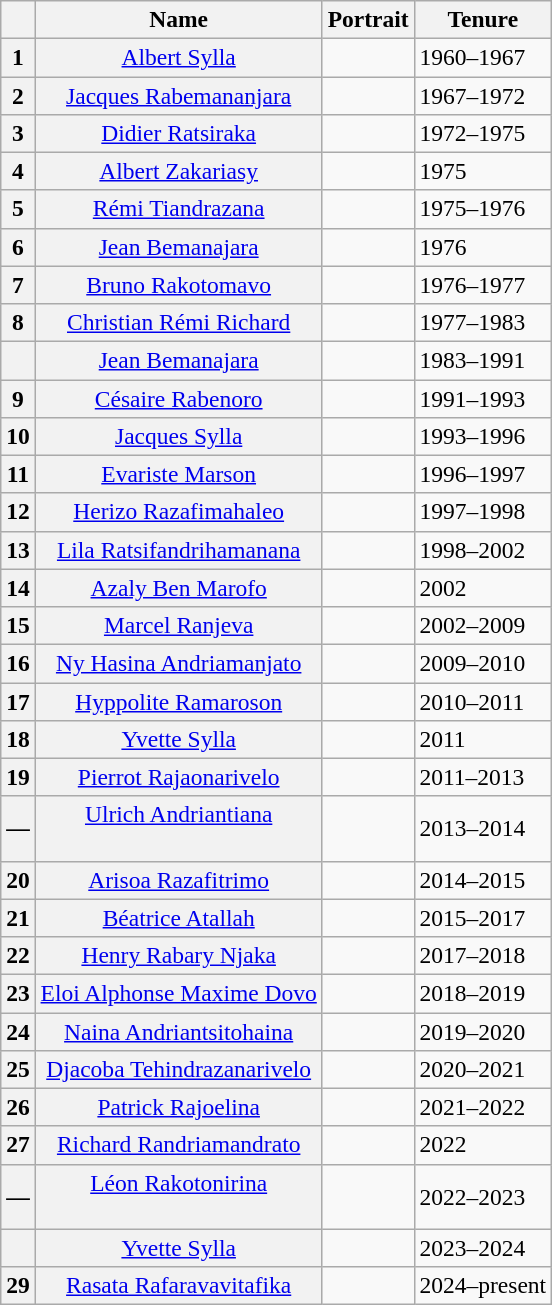<table class="wikitable" style="font-size:98%">
<tr>
<th></th>
<th>Name<br></th>
<th>Portrait</th>
<th>Tenure</th>
</tr>
<tr>
<th>1</th>
<th align="center" scope="row" style="font-weight:normal;"><a href='#'>Albert Sylla</a><br></th>
<td></td>
<td>1960–1967</td>
</tr>
<tr>
<th>2</th>
<th align="center" scope="row" style="font-weight:normal;"><a href='#'>Jacques Rabemananjara</a><br></th>
<td></td>
<td>1967–1972</td>
</tr>
<tr>
<th>3</th>
<th align="center" scope="row" style="font-weight:normal;"><a href='#'>Didier Ratsiraka</a><br></th>
<td></td>
<td>1972–1975</td>
</tr>
<tr>
<th>4</th>
<th align="center" scope="row" style="font-weight:normal;"><a href='#'>Albert Zakariasy</a><br></th>
<td></td>
<td>1975</td>
</tr>
<tr>
<th>5</th>
<th align="center" scope="row" style="font-weight:normal;"><a href='#'>Rémi Tiandrazana</a><br></th>
<td></td>
<td>1975–1976</td>
</tr>
<tr>
<th>6</th>
<th align="center" scope="row" style="font-weight:normal;"><a href='#'>Jean Bemanajara</a><br></th>
<td></td>
<td>1976</td>
</tr>
<tr>
<th>7</th>
<th align="center" scope="row" style="font-weight:normal;"><a href='#'>Bruno Rakotomavo</a><br></th>
<td></td>
<td>1976–1977</td>
</tr>
<tr>
<th>8</th>
<th align="center" scope="row" style="font-weight:normal;"><a href='#'>Christian Rémi Richard</a><br></th>
<td></td>
<td>1977–1983</td>
</tr>
<tr>
<th></th>
<th align="center" scope="row" style="font-weight:normal;"><a href='#'>Jean Bemanajara</a><br></th>
<td></td>
<td>1983–1991</td>
</tr>
<tr>
<th>9</th>
<th align="center" scope="row" style="font-weight:normal;"><a href='#'>Césaire Rabenoro</a><br></th>
<td></td>
<td>1991–1993</td>
</tr>
<tr>
<th>10</th>
<th align="center" scope="row" style="font-weight:normal;"><a href='#'>Jacques Sylla</a><br></th>
<td></td>
<td>1993–1996</td>
</tr>
<tr>
<th>11</th>
<th align="center" scope="row" style="font-weight:normal;"><a href='#'>Evariste Marson</a><br></th>
<td></td>
<td>1996–1997</td>
</tr>
<tr>
<th>12</th>
<th align="center" scope="row" style="font-weight:normal;"><a href='#'>Herizo Razafimahaleo</a><br></th>
<td></td>
<td>1997–1998</td>
</tr>
<tr>
<th>13</th>
<th align="center" scope="row" style="font-weight:normal;"><a href='#'>Lila Ratsifandrihamanana</a><br></th>
<td></td>
<td>1998–2002</td>
</tr>
<tr>
<th>14</th>
<th align="center" scope="row" style="font-weight:normal;"><a href='#'>Azaly Ben Marofo</a><br></th>
<td></td>
<td>2002</td>
</tr>
<tr>
<th>15</th>
<th align="center" scope="row" style="font-weight:normal;"><a href='#'>Marcel Ranjeva</a><br></th>
<td></td>
<td>2002–2009</td>
</tr>
<tr>
<th>16</th>
<th align="center" scope="row" style="font-weight:normal;"><a href='#'>Ny Hasina Andriamanjato</a></th>
<td></td>
<td>2009–2010</td>
</tr>
<tr>
<th>17</th>
<th align="center" scope="row" style="font-weight:normal;"><a href='#'>Hyppolite Ramaroson</a><br></th>
<td></td>
<td>2010–2011</td>
</tr>
<tr>
<th>18</th>
<th align="center" scope="row" style="font-weight:normal;"><a href='#'>Yvette Sylla</a></th>
<td></td>
<td>2011</td>
</tr>
<tr>
<th>19</th>
<th align="center" scope="row" style="font-weight:normal;"><a href='#'>Pierrot Rajaonarivelo</a><br></th>
<td></td>
<td>2011–2013</td>
</tr>
<tr>
<th>—</th>
<th align="center" scope="row" style="font-weight:normal;"><a href='#'>Ulrich Andriantiana</a><br><br></th>
<td></td>
<td>2013–2014</td>
</tr>
<tr>
<th>20</th>
<th align="center" scope="row" style="font-weight:normal;"><a href='#'>Arisoa Razafitrimo</a><br></th>
<td></td>
<td>2014–2015</td>
</tr>
<tr>
<th>21</th>
<th align="center" scope="row" style="font-weight:normal;"><a href='#'>Béatrice Atallah</a><br></th>
<td></td>
<td>2015–2017</td>
</tr>
<tr>
<th>22</th>
<th align="center" scope="row" style="font-weight:normal;"><a href='#'>Henry Rabary Njaka</a><br></th>
<td></td>
<td>2017–2018</td>
</tr>
<tr>
<th>23</th>
<th align="center" scope="row" style="font-weight:normal;"><a href='#'>Eloi Alphonse Maxime Dovo</a><br></th>
<td></td>
<td>2018–2019</td>
</tr>
<tr>
<th>24</th>
<th align="center" scope="row" style="font-weight:normal;"><a href='#'>Naina Andriantsitohaina</a><br></th>
<td></td>
<td>2019–2020</td>
</tr>
<tr>
<th>25</th>
<th align="center" scope="row" style="font-weight:normal;"><a href='#'>Djacoba Tehindrazanarivelo</a> <br></th>
<td></td>
<td>2020–2021</td>
</tr>
<tr>
<th>26</th>
<th align="center" scope="row" style="font-weight:normal;"><a href='#'>Patrick Rajoelina</a><br></th>
<td></td>
<td>2021–2022</td>
</tr>
<tr>
<th>27</th>
<th align="center" scope="row" style="font-weight:normal;"><a href='#'>Richard Randriamandrato</a> <br></th>
<td></td>
<td>2022</td>
</tr>
<tr>
<th>—</th>
<th align="center" scope="row" style="font-weight:normal;"><a href='#'>Léon Rakotonirina</a><br><br></th>
<td></td>
<td>2022–2023</td>
</tr>
<tr>
<th></th>
<th align="center" scope="row" style="font-weight:normal;"><a href='#'>Yvette Sylla</a> <br></th>
<td></td>
<td>2023–2024</td>
</tr>
<tr>
<th>29</th>
<th align="center" scope="row" style="font-weight:normal;"><a href='#'>Rasata Rafaravavitafika</a> <br></th>
<td></td>
<td>2024–present</td>
</tr>
</table>
